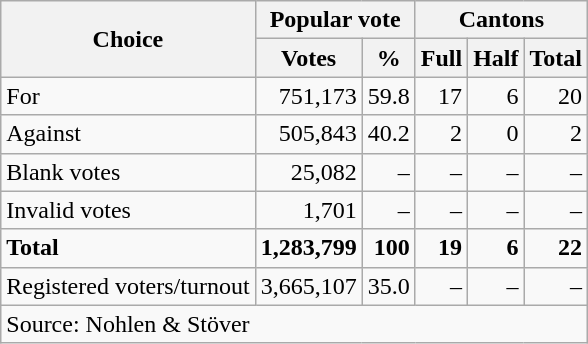<table class=wikitable style=text-align:right>
<tr>
<th rowspan=2>Choice</th>
<th colspan=2>Popular vote</th>
<th colspan=3>Cantons</th>
</tr>
<tr>
<th>Votes</th>
<th>%</th>
<th>Full</th>
<th>Half</th>
<th>Total</th>
</tr>
<tr>
<td align=left>For</td>
<td>751,173</td>
<td>59.8</td>
<td>17</td>
<td>6</td>
<td>20</td>
</tr>
<tr>
<td align=left>Against</td>
<td>505,843</td>
<td>40.2</td>
<td>2</td>
<td>0</td>
<td>2</td>
</tr>
<tr>
<td align=left>Blank votes</td>
<td>25,082</td>
<td>–</td>
<td>–</td>
<td>–</td>
<td>–</td>
</tr>
<tr>
<td align=left>Invalid votes</td>
<td>1,701</td>
<td>–</td>
<td>–</td>
<td>–</td>
<td>–</td>
</tr>
<tr>
<td align=left><strong>Total</strong></td>
<td><strong>1,283,799</strong></td>
<td><strong>100</strong></td>
<td><strong>19</strong></td>
<td><strong>6</strong></td>
<td><strong>22</strong></td>
</tr>
<tr>
<td align=left>Registered voters/turnout</td>
<td>3,665,107</td>
<td>35.0</td>
<td>–</td>
<td>–</td>
<td>–</td>
</tr>
<tr>
<td align=left colspan=6>Source: Nohlen & Stöver</td>
</tr>
</table>
